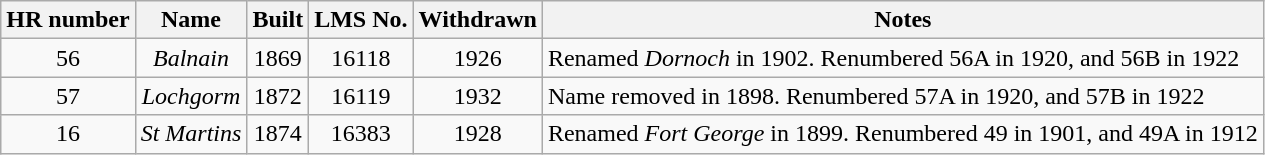<table class="wikitable" style=text-align:center>
<tr>
<th>HR number</th>
<th>Name</th>
<th>Built</th>
<th>LMS No.</th>
<th>Withdrawn</th>
<th>Notes</th>
</tr>
<tr>
<td>56</td>
<td><em>Balnain</em></td>
<td>1869</td>
<td>16118</td>
<td>1926</td>
<td align=left>Renamed <em>Dornoch</em> in 1902. Renumbered 56A in 1920, and 56B in 1922</td>
</tr>
<tr>
<td>57</td>
<td><em>Lochgorm</em></td>
<td>1872</td>
<td>16119</td>
<td>1932</td>
<td align=left>Name removed in 1898. Renumbered 57A in 1920, and 57B in 1922</td>
</tr>
<tr>
<td>16</td>
<td><em>St Martins</em></td>
<td>1874</td>
<td>16383</td>
<td>1928</td>
<td align=left>Renamed <em>Fort George</em> in 1899. Renumbered 49 in 1901, and 49A in 1912</td>
</tr>
</table>
